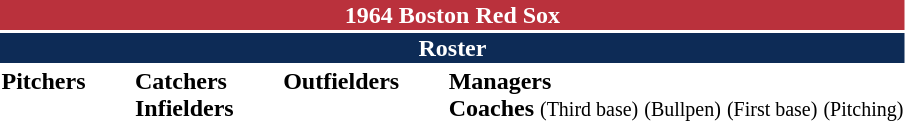<table class="toccolours" style="text-align: left;">
<tr>
<th colspan="10" style="background:#ba313c; color:white; text-align:center;">1964 Boston Red Sox</th>
</tr>
<tr>
<td colspan="10" style="background:#0d2b56; color:white; text-align:center;"><strong>Roster</strong></td>
</tr>
<tr>
<td valign="top"><strong>Pitchers</strong><br>











</td>
<td style="width:25px;"></td>
<td valign="top"><strong>Catchers</strong><br>


<strong>Infielders</strong>







</td>
<td style="width:25px;"></td>
<td valign="top"><strong>Outfielders</strong><br>






</td>
<td style="width:25px;"></td>
<td valign="top"><strong>Managers</strong><br>

<strong>Coaches</strong>
 <small>(Third base)</small>
 <small>(Bullpen)</small>
 <small>(First base)</small>
 <small>(Pitching)</small></td>
</tr>
</table>
